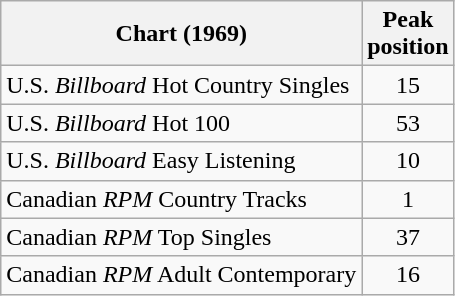<table class="wikitable sortable">
<tr>
<th align="left">Chart (1969)</th>
<th align="center">Peak<br>position</th>
</tr>
<tr>
<td align="left">U.S. <em>Billboard</em> Hot Country Singles</td>
<td align="center">15</td>
</tr>
<tr>
<td align="left">U.S. <em>Billboard</em> Hot 100</td>
<td align="center">53</td>
</tr>
<tr>
<td align="left">U.S. <em>Billboard</em> Easy Listening</td>
<td align="center">10</td>
</tr>
<tr>
<td align="left">Canadian <em>RPM</em> Country Tracks</td>
<td align="center">1</td>
</tr>
<tr>
<td align="left">Canadian <em>RPM</em> Top Singles</td>
<td align="center">37</td>
</tr>
<tr>
<td align="left">Canadian <em>RPM</em> Adult Contemporary</td>
<td align="center">16</td>
</tr>
</table>
